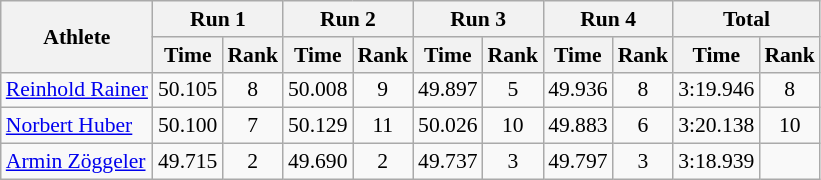<table class="wikitable" border="1" style="font-size:90%">
<tr>
<th rowspan="2">Athlete</th>
<th colspan="2">Run 1</th>
<th colspan="2">Run 2</th>
<th colspan="2">Run 3</th>
<th colspan="2">Run 4</th>
<th colspan="2">Total</th>
</tr>
<tr>
<th>Time</th>
<th>Rank</th>
<th>Time</th>
<th>Rank</th>
<th>Time</th>
<th>Rank</th>
<th>Time</th>
<th>Rank</th>
<th>Time</th>
<th>Rank</th>
</tr>
<tr>
<td><a href='#'>Reinhold Rainer</a></td>
<td align="center">50.105</td>
<td align="center">8</td>
<td align="center">50.008</td>
<td align="center">9</td>
<td align="center">49.897</td>
<td align="center">5</td>
<td align="center">49.936</td>
<td align="center">8</td>
<td align="center">3:19.946</td>
<td align="center">8</td>
</tr>
<tr>
<td><a href='#'>Norbert Huber</a></td>
<td align="center">50.100</td>
<td align="center">7</td>
<td align="center">50.129</td>
<td align="center">11</td>
<td align="center">50.026</td>
<td align="center">10</td>
<td align="center">49.883</td>
<td align="center">6</td>
<td align="center">3:20.138</td>
<td align="center">10</td>
</tr>
<tr>
<td><a href='#'>Armin Zöggeler</a></td>
<td align="center">49.715</td>
<td align="center">2</td>
<td align="center">49.690</td>
<td align="center">2</td>
<td align="center">49.737</td>
<td align="center">3</td>
<td align="center">49.797</td>
<td align="center">3</td>
<td align="center">3:18.939</td>
<td align="center"></td>
</tr>
</table>
